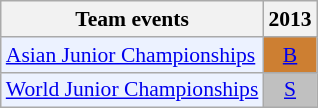<table class="wikitable" style="font-size: 90%; text-align:center">
<tr>
<th>Team events</th>
<th>2013</th>
</tr>
<tr>
<td bgcolor="#ECF2FF"; align="left"><a href='#'>Asian Junior Championships</a></td>
<td bgcolor=CD7F32><a href='#'>B</a></td>
</tr>
<tr>
<td bgcolor="#ECF2FF"; align="left"><a href='#'>World Junior Championships</a></td>
<td bgcolor=silver><a href='#'>S</a></td>
</tr>
</table>
